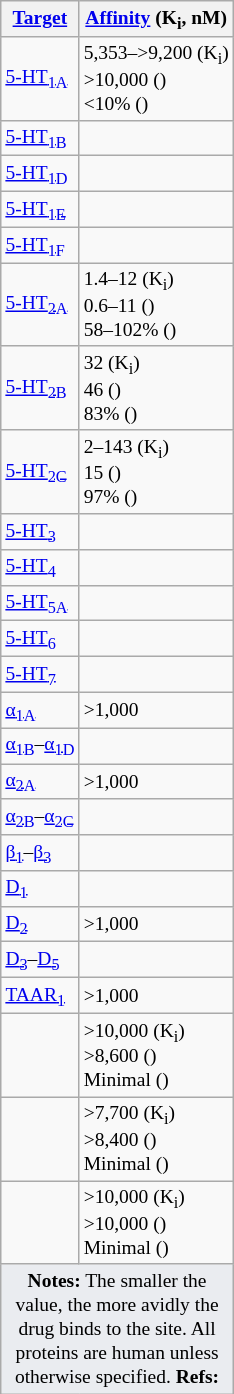<table class="wikitable floatleft" style="font-size:small;">
<tr>
<th><a href='#'>Target</a></th>
<th><a href='#'>Affinity</a> (K<sub>i</sub>, nM)</th>
</tr>
<tr>
<td><a href='#'>5-HT<sub>1A</sub></a></td>
<td>5,353–>9,200 (K<sub>i</sub>)<br>>10,000 ()<br><10% ()</td>
</tr>
<tr>
<td><a href='#'>5-HT<sub>1B</sub></a></td>
<td></td>
</tr>
<tr>
<td><a href='#'>5-HT<sub>1D</sub></a></td>
<td></td>
</tr>
<tr>
<td><a href='#'>5-HT<sub>1E</sub></a></td>
<td></td>
</tr>
<tr>
<td><a href='#'>5-HT<sub>1F</sub></a></td>
<td></td>
</tr>
<tr>
<td><a href='#'>5-HT<sub>2A</sub></a></td>
<td>1.4–12 (K<sub>i</sub>)<br>0.6–11 ()<br>58–102% ()</td>
</tr>
<tr>
<td><a href='#'>5-HT<sub>2B</sub></a></td>
<td>32 (K<sub>i</sub>)<br>46 ()<br>83% ()</td>
</tr>
<tr>
<td><a href='#'>5-HT<sub>2C</sub></a></td>
<td>2–143 (K<sub>i</sub>)<br>15 ()<br>97% ()</td>
</tr>
<tr>
<td><a href='#'>5-HT<sub>3</sub></a></td>
<td></td>
</tr>
<tr>
<td><a href='#'>5-HT<sub>4</sub></a></td>
<td></td>
</tr>
<tr>
<td><a href='#'>5-HT<sub>5A</sub></a></td>
<td></td>
</tr>
<tr>
<td><a href='#'>5-HT<sub>6</sub></a></td>
<td></td>
</tr>
<tr>
<td><a href='#'>5-HT<sub>7</sub></a></td>
<td></td>
</tr>
<tr>
<td><a href='#'>α<sub>1A</sub></a></td>
<td>>1,000</td>
</tr>
<tr>
<td><a href='#'>α<sub>1B</sub></a>–<a href='#'>α<sub>1D</sub></a></td>
<td></td>
</tr>
<tr>
<td><a href='#'>α<sub>2A</sub></a></td>
<td>>1,000</td>
</tr>
<tr>
<td><a href='#'>α<sub>2B</sub></a>–<a href='#'>α<sub>2C</sub></a></td>
<td></td>
</tr>
<tr>
<td><a href='#'>β<sub>1</sub></a>–<a href='#'>β<sub>3</sub></a></td>
<td></td>
</tr>
<tr>
<td><a href='#'>D<sub>1</sub></a></td>
<td></td>
</tr>
<tr>
<td><a href='#'>D<sub>2</sub></a></td>
<td>>1,000</td>
</tr>
<tr>
<td><a href='#'>D<sub>3</sub></a>–<a href='#'>D<sub>5</sub></a></td>
<td></td>
</tr>
<tr>
<td><a href='#'>TAAR<sub>1</sub></a></td>
<td>>1,000</td>
</tr>
<tr>
<td></td>
<td>>10,000 (K<sub>i</sub>)<br>>8,600 ()<br>Minimal ()</td>
</tr>
<tr>
<td></td>
<td>>7,700 (K<sub>i</sub>)<br>>8,400 ()<br>Minimal ()</td>
</tr>
<tr>
<td></td>
<td>>10,000 (K<sub>i</sub>)<br>>10,000 ()<br>Minimal ()</td>
</tr>
<tr class="sortbottom">
<td colspan="2" style="width: 1px; background-color:#eaecf0; text-align: center;"><strong>Notes:</strong> The smaller the value, the more avidly the drug binds to the site. All proteins are human unless otherwise specified. <strong>Refs:</strong> </td>
</tr>
</table>
